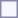<table style="border:1px solid #8888aa; background:#f7f8ff; padding:5px; font-size:95%; margin:0 12px 12px 0;">
</table>
